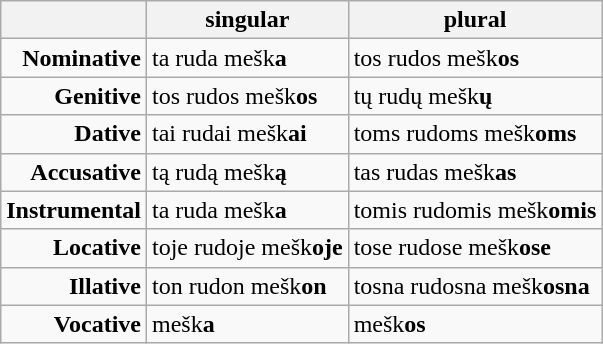<table class="wikitable">
<tr>
<th> </th>
<th>singular</th>
<th>plural</th>
</tr>
<tr>
<td align="right"><strong>Nominative</strong></td>
<td>ta ruda mešk<strong>a</strong></td>
<td>tos rudos mešk<strong>os</strong></td>
</tr>
<tr>
<td align="right"><strong>Genitive</strong></td>
<td>tos rudos mešk<strong>os</strong></td>
<td>tų rudų mešk<strong>ų</strong></td>
</tr>
<tr>
<td align="right"><strong>Dative</strong></td>
<td>tai rudai mešk<strong>ai</strong></td>
<td>toms rudoms mešk<strong>oms</strong></td>
</tr>
<tr>
<td align="right"><strong>Accusative</strong></td>
<td>tą rudą mešk<strong>ą</strong></td>
<td>tas rudas mešk<strong>as</strong></td>
</tr>
<tr>
<td align="right"><strong>Instrumental</strong></td>
<td>ta ruda mešk<strong>a</strong></td>
<td>tomis rudomis mešk<strong>omis</strong></td>
</tr>
<tr>
<td align="right"><strong>Locative</strong></td>
<td>toje rudoje mešk<strong>oje</strong></td>
<td>tose rudose mešk<strong>ose</strong></td>
</tr>
<tr>
<td align="right"><strong>Illative</strong></td>
<td>ton  rudon  mešk<strong>on</strong></td>
<td>tosna rudosna mešk<strong>osna</strong></td>
</tr>
<tr>
<td align="right"><strong>Vocative</strong></td>
<td>mešk<strong>a</strong></td>
<td>mešk<strong>os</strong></td>
</tr>
</table>
